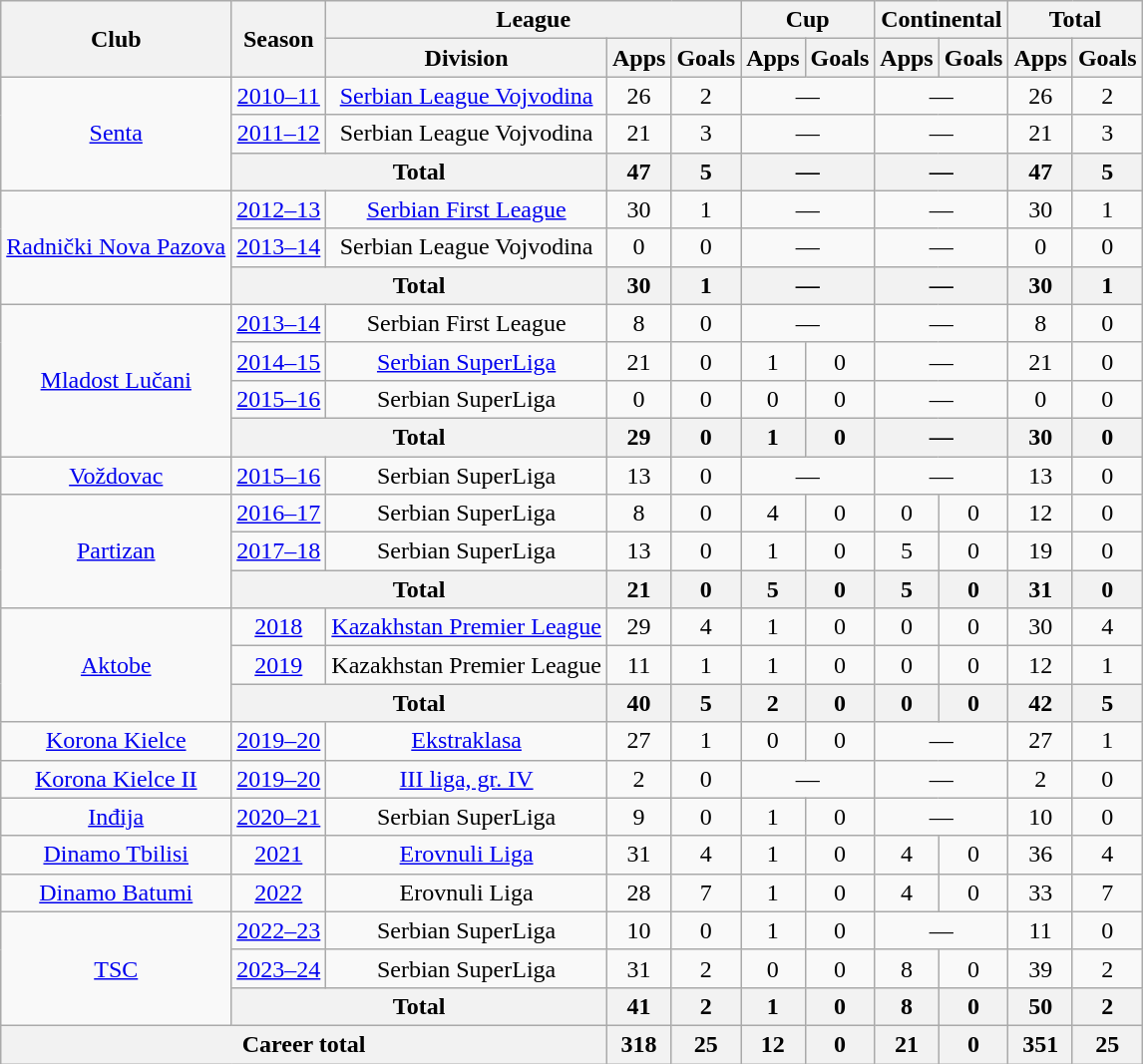<table class="wikitable" style="text-align:center">
<tr>
<th rowspan="2">Club</th>
<th rowspan="2">Season</th>
<th colspan="3">League</th>
<th colspan="2">Cup</th>
<th colspan="2">Continental</th>
<th colspan="2">Total</th>
</tr>
<tr>
<th>Division</th>
<th>Apps</th>
<th>Goals</th>
<th>Apps</th>
<th>Goals</th>
<th>Apps</th>
<th>Goals</th>
<th>Apps</th>
<th>Goals</th>
</tr>
<tr>
<td rowspan="3"><a href='#'>Senta</a></td>
<td><a href='#'>2010–11</a></td>
<td><a href='#'>Serbian League Vojvodina</a></td>
<td>26</td>
<td>2</td>
<td colspan="2">—</td>
<td colspan="2">—</td>
<td>26</td>
<td>2</td>
</tr>
<tr>
<td><a href='#'>2011–12</a></td>
<td>Serbian League Vojvodina</td>
<td>21</td>
<td>3</td>
<td colspan="2">—</td>
<td colspan="2">—</td>
<td>21</td>
<td>3</td>
</tr>
<tr>
<th colspan="2">Total</th>
<th>47</th>
<th>5</th>
<th colspan="2">—</th>
<th colspan="2">—</th>
<th>47</th>
<th>5</th>
</tr>
<tr>
<td rowspan="3"><a href='#'>Radnički Nova Pazova</a></td>
<td><a href='#'>2012–13</a></td>
<td><a href='#'>Serbian First League</a></td>
<td>30</td>
<td>1</td>
<td colspan="2">—</td>
<td colspan="2">—</td>
<td>30</td>
<td>1</td>
</tr>
<tr>
<td><a href='#'>2013–14</a></td>
<td>Serbian League Vojvodina</td>
<td>0</td>
<td>0</td>
<td colspan="2">—</td>
<td colspan="2">—</td>
<td>0</td>
<td>0</td>
</tr>
<tr>
<th colspan="2">Total</th>
<th>30</th>
<th>1</th>
<th colspan="2">—</th>
<th colspan="2">—</th>
<th>30</th>
<th>1</th>
</tr>
<tr>
<td rowspan="4"><a href='#'>Mladost Lučani</a></td>
<td><a href='#'>2013–14</a></td>
<td>Serbian First League</td>
<td>8</td>
<td>0</td>
<td colspan="2">—</td>
<td colspan="2">—</td>
<td>8</td>
<td>0</td>
</tr>
<tr>
<td><a href='#'>2014–15</a></td>
<td><a href='#'>Serbian SuperLiga</a></td>
<td>21</td>
<td>0</td>
<td>1</td>
<td>0</td>
<td colspan="2">—</td>
<td>21</td>
<td>0</td>
</tr>
<tr>
<td><a href='#'>2015–16</a></td>
<td>Serbian SuperLiga</td>
<td>0</td>
<td>0</td>
<td>0</td>
<td>0</td>
<td colspan="2">—</td>
<td>0</td>
<td>0</td>
</tr>
<tr>
<th colspan="2">Total</th>
<th>29</th>
<th>0</th>
<th>1</th>
<th>0</th>
<th colspan="2">—</th>
<th>30</th>
<th>0</th>
</tr>
<tr>
<td><a href='#'>Voždovac</a></td>
<td><a href='#'>2015–16</a></td>
<td>Serbian SuperLiga</td>
<td>13</td>
<td>0</td>
<td colspan="2">—</td>
<td colspan="2">—</td>
<td>13</td>
<td>0</td>
</tr>
<tr>
<td rowspan="3"><a href='#'>Partizan</a></td>
<td><a href='#'>2016–17</a></td>
<td>Serbian SuperLiga</td>
<td>8</td>
<td>0</td>
<td>4</td>
<td>0</td>
<td>0</td>
<td>0</td>
<td>12</td>
<td>0</td>
</tr>
<tr>
<td><a href='#'>2017–18</a></td>
<td>Serbian SuperLiga</td>
<td>13</td>
<td>0</td>
<td>1</td>
<td>0</td>
<td>5</td>
<td>0</td>
<td>19</td>
<td>0</td>
</tr>
<tr>
<th colspan="2">Total</th>
<th>21</th>
<th>0</th>
<th>5</th>
<th>0</th>
<th>5</th>
<th>0</th>
<th>31</th>
<th>0</th>
</tr>
<tr>
<td rowspan=3><a href='#'>Aktobe</a></td>
<td><a href='#'>2018</a></td>
<td><a href='#'>Kazakhstan Premier League</a></td>
<td>29</td>
<td>4</td>
<td>1</td>
<td>0</td>
<td>0</td>
<td>0</td>
<td>30</td>
<td>4</td>
</tr>
<tr>
<td><a href='#'>2019</a></td>
<td>Kazakhstan Premier League</td>
<td>11</td>
<td>1</td>
<td>1</td>
<td>0</td>
<td>0</td>
<td>0</td>
<td>12</td>
<td>1</td>
</tr>
<tr>
<th colspan="2">Total</th>
<th>40</th>
<th>5</th>
<th>2</th>
<th>0</th>
<th>0</th>
<th>0</th>
<th>42</th>
<th>5</th>
</tr>
<tr>
<td><a href='#'>Korona Kielce</a></td>
<td><a href='#'>2019–20</a></td>
<td><a href='#'>Ekstraklasa</a></td>
<td>27</td>
<td>1</td>
<td>0</td>
<td>0</td>
<td colspan="2">—</td>
<td>27</td>
<td>1</td>
</tr>
<tr>
<td><a href='#'>Korona Kielce II</a></td>
<td><a href='#'>2019–20</a></td>
<td><a href='#'>III liga, gr. IV</a></td>
<td>2</td>
<td>0</td>
<td colspan="2">—</td>
<td colspan="2">—</td>
<td>2</td>
<td>0</td>
</tr>
<tr>
<td><a href='#'>Inđija</a></td>
<td><a href='#'>2020–21</a></td>
<td>Serbian SuperLiga</td>
<td>9</td>
<td>0</td>
<td>1</td>
<td>0</td>
<td colspan="2">—</td>
<td>10</td>
<td>0</td>
</tr>
<tr>
<td><a href='#'>Dinamo Tbilisi</a></td>
<td><a href='#'>2021</a></td>
<td><a href='#'>Erovnuli Liga</a></td>
<td>31</td>
<td>4</td>
<td>1</td>
<td>0</td>
<td>4</td>
<td>0</td>
<td>36</td>
<td>4</td>
</tr>
<tr>
<td><a href='#'>Dinamo Batumi</a></td>
<td><a href='#'>2022</a></td>
<td>Erovnuli Liga</td>
<td>28</td>
<td>7</td>
<td>1</td>
<td>0</td>
<td>4</td>
<td>0</td>
<td>33</td>
<td>7</td>
</tr>
<tr>
<td rowspan="3"><a href='#'>TSC</a></td>
<td><a href='#'>2022–23</a></td>
<td>Serbian SuperLiga</td>
<td>10</td>
<td>0</td>
<td>1</td>
<td>0</td>
<td colspan="2">—</td>
<td>11</td>
<td>0</td>
</tr>
<tr>
<td><a href='#'>2023–24</a></td>
<td>Serbian SuperLiga</td>
<td>31</td>
<td>2</td>
<td>0</td>
<td>0</td>
<td>8</td>
<td>0</td>
<td>39</td>
<td>2</td>
</tr>
<tr>
<th colspan="2">Total</th>
<th>41</th>
<th>2</th>
<th>1</th>
<th>0</th>
<th>8</th>
<th>0</th>
<th>50</th>
<th>2</th>
</tr>
<tr>
<th colspan="3">Career total</th>
<th>318</th>
<th>25</th>
<th>12</th>
<th>0</th>
<th>21</th>
<th>0</th>
<th>351</th>
<th>25</th>
</tr>
</table>
